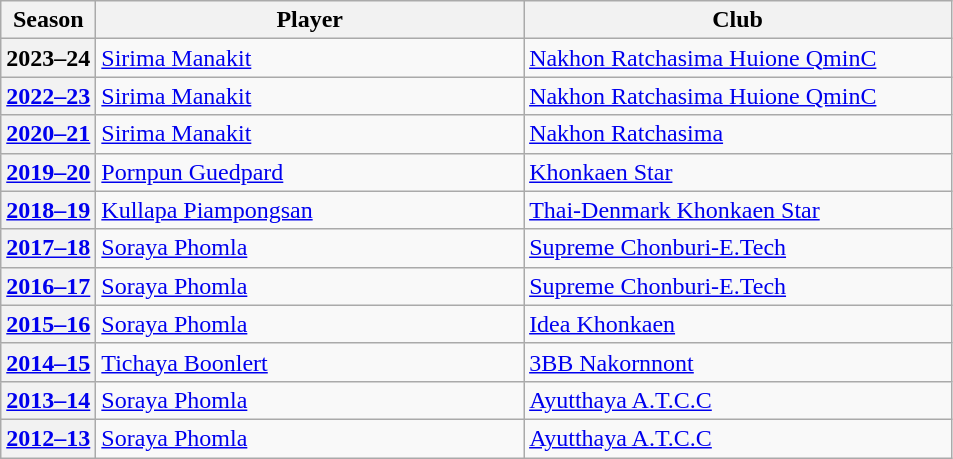<table class=wikitable>
<tr>
<th>Season</th>
<th width=45%>Player</th>
<th width=45%>Club</th>
</tr>
<tr>
<th>2023–24</th>
<td> <a href='#'>Sirima Manakit</a></td>
<td><a href='#'>Nakhon Ratchasima Huione QminC</a></td>
</tr>
<tr>
<th><a href='#'>2022–23</a></th>
<td> <a href='#'>Sirima Manakit</a></td>
<td><a href='#'>Nakhon Ratchasima Huione QminC</a></td>
</tr>
<tr>
<th><a href='#'>2020–21</a></th>
<td> <a href='#'>Sirima Manakit</a></td>
<td><a href='#'>Nakhon Ratchasima</a></td>
</tr>
<tr>
<th><a href='#'>2019–20</a></th>
<td> <a href='#'>Pornpun Guedpard</a></td>
<td><a href='#'>Khonkaen Star</a></td>
</tr>
<tr>
<th><a href='#'>2018–19</a></th>
<td> <a href='#'>Kullapa Piampongsan</a></td>
<td><a href='#'>Thai-Denmark Khonkaen Star</a></td>
</tr>
<tr>
<th><a href='#'>2017–18</a></th>
<td> <a href='#'>Soraya Phomla</a></td>
<td><a href='#'>Supreme Chonburi-E.Tech</a></td>
</tr>
<tr>
<th><a href='#'>2016–17</a></th>
<td> <a href='#'>Soraya Phomla</a></td>
<td><a href='#'>Supreme Chonburi-E.Tech</a></td>
</tr>
<tr>
<th><a href='#'>2015–16</a></th>
<td> <a href='#'>Soraya Phomla</a></td>
<td><a href='#'>Idea Khonkaen</a></td>
</tr>
<tr>
<th><a href='#'>2014–15</a></th>
<td> <a href='#'>Tichaya Boonlert</a></td>
<td><a href='#'>3BB Nakornnont</a></td>
</tr>
<tr>
<th><a href='#'>2013–14</a></th>
<td> <a href='#'>Soraya Phomla</a></td>
<td><a href='#'>Ayutthaya A.T.C.C</a></td>
</tr>
<tr>
<th><a href='#'>2012–13</a></th>
<td> <a href='#'>Soraya Phomla</a></td>
<td><a href='#'>Ayutthaya A.T.C.C</a></td>
</tr>
</table>
